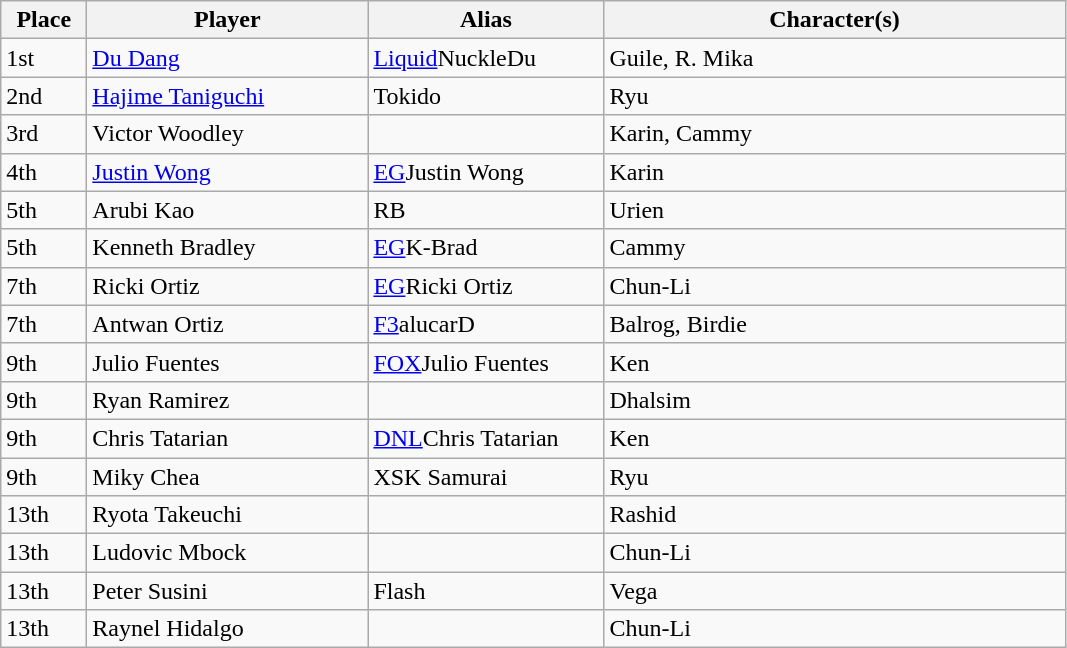<table class="wikitable">
<tr>
<th style="width:50px;">Place</th>
<th style="width:180px;">Player</th>
<th style="width:150px;">Alias</th>
<th style="width:300px;">Character(s)</th>
</tr>
<tr>
<td>1st</td>
<td> <a href='#'>Du Dang</a></td>
<td><a href='#'>Liquid</a>NuckleDu</td>
<td>Guile, R. Mika</td>
</tr>
<tr>
<td>2nd</td>
<td> <a href='#'>Hajime Taniguchi</a></td>
<td>Tokido</td>
<td>Ryu</td>
</tr>
<tr>
<td>3rd</td>
<td> Victor Woodley</td>
<td></td>
<td>Karin, Cammy</td>
</tr>
<tr>
<td>4th</td>
<td> <a href='#'>Justin Wong</a></td>
<td><a href='#'>EG</a>Justin Wong</td>
<td>Karin</td>
</tr>
<tr>
<td>5th</td>
<td> Arubi Kao</td>
<td>RB</td>
<td>Urien</td>
</tr>
<tr>
<td>5th</td>
<td> Kenneth Bradley</td>
<td><a href='#'>EG</a>K-Brad</td>
<td>Cammy</td>
</tr>
<tr>
<td>7th</td>
<td> Ricki Ortiz</td>
<td><a href='#'>EG</a>Ricki Ortiz</td>
<td>Chun-Li</td>
</tr>
<tr>
<td>7th</td>
<td> Antwan Ortiz</td>
<td><a href='#'>F3</a>alucarD</td>
<td>Balrog, Birdie</td>
</tr>
<tr>
<td>9th</td>
<td> Julio Fuentes</td>
<td><a href='#'>FOX</a>Julio Fuentes</td>
<td>Ken</td>
</tr>
<tr>
<td>9th</td>
<td> Ryan Ramirez</td>
<td></td>
<td>Dhalsim</td>
</tr>
<tr>
<td>9th</td>
<td> Chris Tatarian</td>
<td><a href='#'>DNL</a>Chris Tatarian</td>
<td>Ken</td>
</tr>
<tr>
<td>9th</td>
<td> Miky Chea</td>
<td>XSK Samurai</td>
<td>Ryu</td>
</tr>
<tr>
<td>13th</td>
<td> Ryota Takeuchi</td>
<td></td>
<td>Rashid</td>
</tr>
<tr>
<td>13th</td>
<td> Ludovic Mbock</td>
<td></td>
<td>Chun-Li</td>
</tr>
<tr>
<td>13th</td>
<td> Peter Susini</td>
<td>Flash</td>
<td>Vega</td>
</tr>
<tr>
<td>13th</td>
<td> Raynel Hidalgo</td>
<td></td>
<td>Chun-Li</td>
</tr>
</table>
